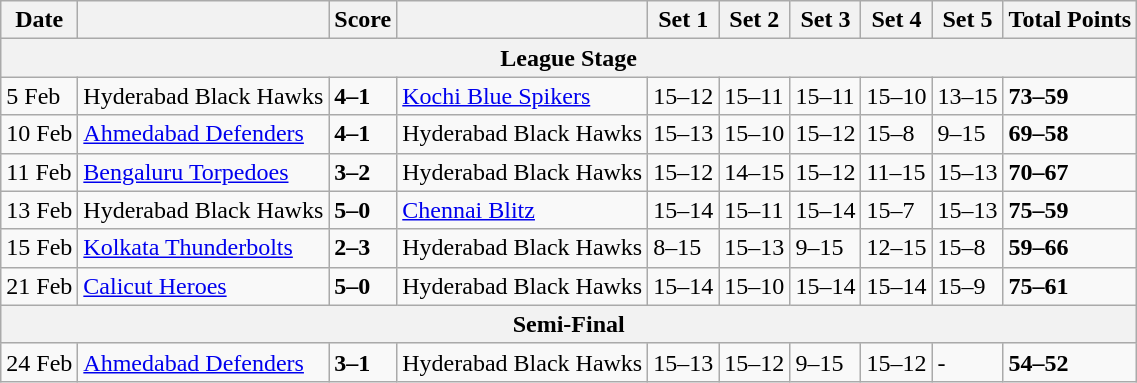<table class="wikitable">
<tr>
<th>Date</th>
<th></th>
<th>Score</th>
<th></th>
<th>Set 1</th>
<th>Set 2</th>
<th>Set 3</th>
<th>Set 4</th>
<th>Set 5</th>
<th>Total Points</th>
</tr>
<tr>
<th colspan="10">League Stage</th>
</tr>
<tr>
<td>5 Feb</td>
<td>Hyderabad Black Hawks</td>
<td><strong>4–1</strong></td>
<td><a href='#'>Kochi Blue Spikers</a></td>
<td>15–12</td>
<td>15–11</td>
<td>15–11</td>
<td>15–10</td>
<td>13–15</td>
<td><strong>73–59</strong></td>
</tr>
<tr>
<td>10 Feb</td>
<td><a href='#'>Ahmedabad Defenders</a></td>
<td><strong>4–1</strong></td>
<td>Hyderabad Black Hawks</td>
<td>15–13</td>
<td>15–10</td>
<td>15–12</td>
<td>15–8</td>
<td>9–15</td>
<td><strong>69–58</strong></td>
</tr>
<tr>
<td>11 Feb</td>
<td><a href='#'>Bengaluru Torpedoes</a></td>
<td><strong>3–2</strong></td>
<td>Hyderabad Black Hawks</td>
<td>15–12</td>
<td>14–15</td>
<td>15–12</td>
<td>11–15</td>
<td>15–13</td>
<td><strong>70–67</strong></td>
</tr>
<tr>
<td>13 Feb</td>
<td>Hyderabad Black Hawks</td>
<td><strong>5–0</strong></td>
<td><a href='#'>Chennai Blitz</a></td>
<td>15–14</td>
<td>15–11</td>
<td>15–14</td>
<td>15–7</td>
<td>15–13</td>
<td><strong>75–59</strong></td>
</tr>
<tr>
<td>15 Feb</td>
<td><a href='#'>Kolkata Thunderbolts</a></td>
<td><strong>2–3</strong></td>
<td>Hyderabad Black Hawks</td>
<td>8–15</td>
<td>15–13</td>
<td>9–15</td>
<td>12–15</td>
<td>15–8</td>
<td><strong>59–66</strong></td>
</tr>
<tr>
<td>21 Feb</td>
<td><a href='#'>Calicut Heroes</a></td>
<td><strong>5–0</strong></td>
<td>Hyderabad Black Hawks</td>
<td>15–14</td>
<td>15–10</td>
<td>15–14</td>
<td>15–14</td>
<td>15–9</td>
<td><strong>75–61</strong></td>
</tr>
<tr>
<th colspan="10">Semi-Final</th>
</tr>
<tr>
<td>24 Feb</td>
<td><a href='#'>Ahmedabad Defenders</a></td>
<td><strong>3–1</strong></td>
<td>Hyderabad Black Hawks</td>
<td>15–13</td>
<td>15–12</td>
<td>9–15</td>
<td>15–12</td>
<td>-</td>
<td><strong>54–52</strong></td>
</tr>
</table>
